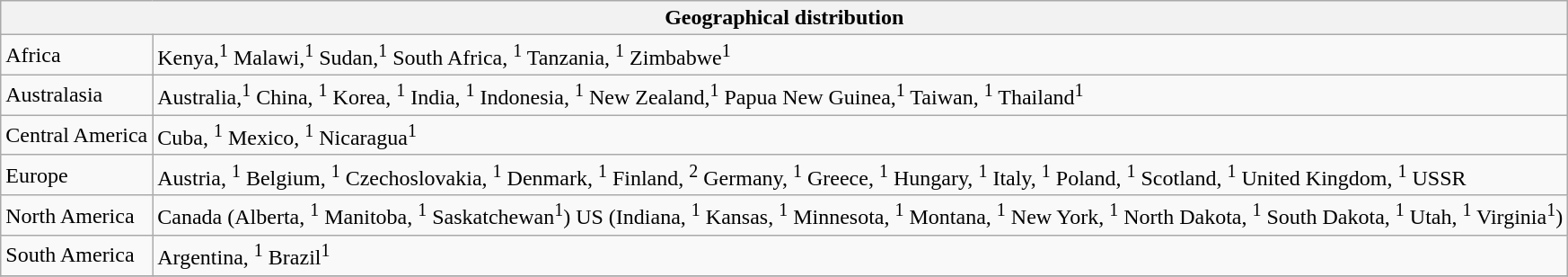<table class="wikitable" style="clear">
<tr>
<th colspan=2><strong>Geographical distribution</strong><br></th>
</tr>
<tr>
<td>Africa</td>
<td>Kenya,<sup>1</sup> Malawi,<sup>1</sup> Sudan,<sup>1</sup> South Africa, <sup>1</sup> Tanzania, <sup>1</sup> Zimbabwe<sup>1</sup></td>
</tr>
<tr>
<td>Australasia</td>
<td>Australia,<sup>1</sup> China, <sup>1</sup> Korea, <sup>1</sup> India, <sup>1</sup> Indonesia, <sup>1</sup> New Zealand,<sup>1</sup> Papua New Guinea,<sup>1</sup> Taiwan, <sup>1</sup> Thailand<sup>1</sup></td>
</tr>
<tr>
<td>Central America</td>
<td>Cuba, <sup>1</sup> Mexico, <sup>1</sup> Nicaragua<sup>1</sup></td>
</tr>
<tr>
<td>Europe</td>
<td>Austria, <sup>1</sup> Belgium, <sup>1</sup> Czechoslovakia, <sup>1</sup> Denmark, <sup>1</sup> Finland, <sup>2</sup> Germany, <sup>1</sup> Greece, <sup>1</sup> Hungary, <sup>1</sup> Italy, <sup>1</sup> Poland, <sup>1</sup> Scotland, <sup>1</sup> United Kingdom, <sup>1</sup> USSR</td>
</tr>
<tr>
<td>North America</td>
<td>Canada (Alberta, <sup>1</sup> Manitoba, <sup>1</sup> Saskatchewan<sup>1</sup>) US (Indiana, <sup>1</sup> Kansas, <sup>1</sup> Minnesota, <sup>1</sup> Montana, <sup>1</sup> New York, <sup>1</sup> North Dakota, <sup>1</sup> South Dakota, <sup>1</sup> Utah, <sup>1</sup> Virginia<sup>1</sup>)</td>
</tr>
<tr>
<td>South America</td>
<td>Argentina, <sup>1</sup> Brazil<sup>1</sup></td>
</tr>
<tr>
</tr>
</table>
